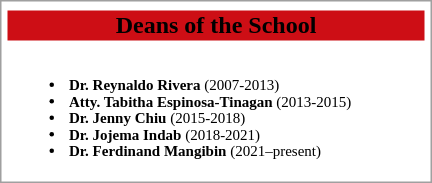<table style="float:right; margin:1em 1em 1em 1em; width:18em; border: 1px solid #a0a0a0; padding: 2px; bg-color=yellow; text-align:right;">
<tr style="text-align:center;">
</tr>
<tr bgcolor="#cd0e15" align="center">
<td><span><strong>Deans of the School</strong></span></td>
</tr>
<tr style="text-align:left; font-size:x-small;">
<td><br><ul><li><strong>Dr. Reynaldo Rivera </strong>(2007-2013)</li><li><strong>Atty. Tabitha Espinosa-Tinagan </strong>(2013-2015)</li><li><strong>Dr. Jenny Chiu </strong>(2015-2018)</li><li><strong>Dr. Jojema Indab</strong> (2018-2021)</li><li><strong>Dr. Ferdinand Mangibin</strong> (2021–present)</li></ul></td>
</tr>
</table>
